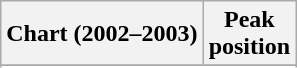<table class="wikitable sortable plainrowheaders" style="text-align:center">
<tr>
<th scope="col">Chart (2002–2003)</th>
<th scope="col">Peak<br> position</th>
</tr>
<tr>
</tr>
<tr>
</tr>
</table>
